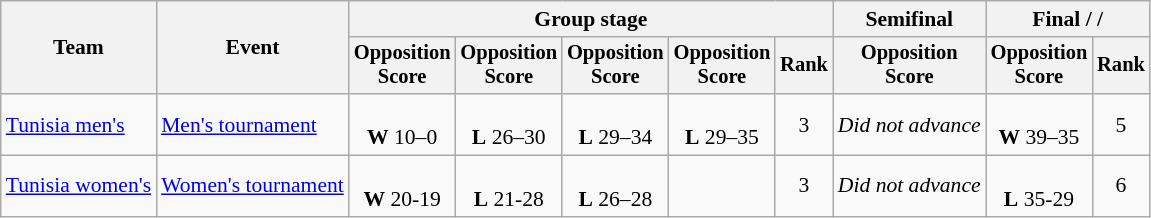<table class="wikitable" style="text-align:center; font-size:90%">
<tr>
<th rowspan=2>Team</th>
<th rowspan=2>Event</th>
<th colspan=5>Group stage</th>
<th>Semifinal</th>
<th colspan=2>Final /  / </th>
</tr>
<tr style="font-size:95%">
<th>Opposition<br>Score</th>
<th>Opposition<br>Score</th>
<th>Opposition<br>Score</th>
<th>Opposition<br>Score</th>
<th>Rank</th>
<th>Opposition<br>Score</th>
<th>Opposition<br>Score</th>
<th>Rank</th>
</tr>
<tr>
<td align=left><a href='#'>Tunisia men's</a></td>
<td align=left><a href='#'>Men's tournament</a></td>
<td><br><strong>W</strong> 10–0</td>
<td><br><strong>L</strong> 26–30</td>
<td><br><strong>L</strong> 29–34</td>
<td><br><strong>L</strong> 29–35</td>
<td>3</td>
<td><em>Did not advance</em></td>
<td><br><strong>W</strong> 39–35</td>
<td>5</td>
</tr>
<tr>
<td align=left><a href='#'>Tunisia women's</a></td>
<td align=left><a href='#'>Women's tournament</a></td>
<td><br><strong>W</strong> 20-19</td>
<td><br><strong>L</strong> 21-28</td>
<td><br><strong>L</strong> 26–28</td>
<td></td>
<td>3</td>
<td><em>Did not advance</em></td>
<td><br><strong>L</strong> 35-29</td>
<td>6</td>
</tr>
</table>
